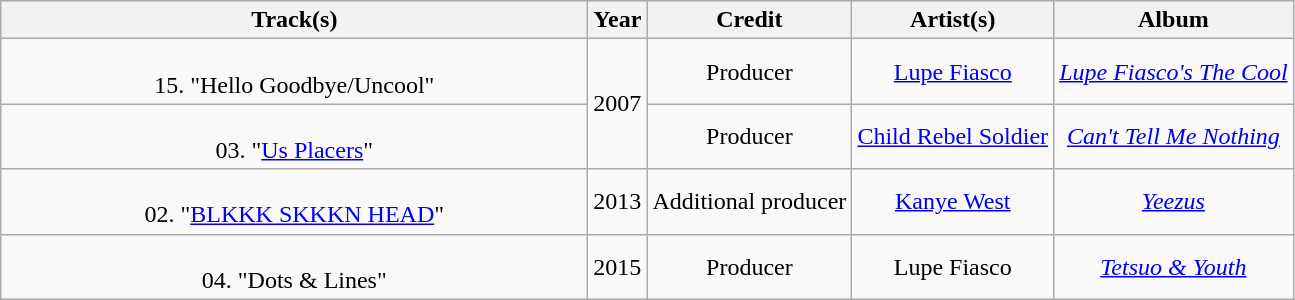<table class="wikitable plainrowheaders" style="text-align:center;">
<tr>
<th scope="col" style="width:24em;">Track(s)</th>
<th scope="col" style="width:1em;">Year</th>
<th scope="col">Credit</th>
<th scope="col">Artist(s)</th>
<th scope="col">Album</th>
</tr>
<tr>
<td><br>15. "Hello Goodbye/Uncool"</td>
<td rowspan="2">2007</td>
<td>Producer</td>
<td><a href='#'>Lupe Fiasco</a></td>
<td><em><a href='#'>Lupe Fiasco's The Cool</a></em></td>
</tr>
<tr>
<td><br>03. "<a href='#'>Us Placers</a>"</td>
<td>Producer</td>
<td><a href='#'>Child Rebel Soldier</a></td>
<td><em><a href='#'>Can't Tell Me Nothing</a></em></td>
</tr>
<tr>
<td><br>02. "<a href='#'>BLKKK SKKKN HEAD</a>"</td>
<td>2013</td>
<td>Additional producer</td>
<td><a href='#'>Kanye West</a></td>
<td><em><a href='#'>Yeezus</a></em></td>
</tr>
<tr>
<td><br>04. "Dots & Lines"</td>
<td>2015</td>
<td>Producer </td>
<td>Lupe Fiasco</td>
<td><em><a href='#'>Tetsuo & Youth</a></em></td>
</tr>
</table>
